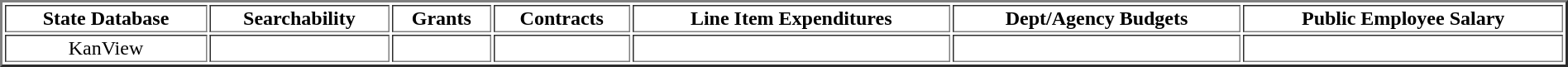<table style="width:100%; height:20px" border="2">
<tr>
<th>State Database</th>
<th>Searchability</th>
<th>Grants</th>
<th>Contracts</th>
<th>Line Item Expenditures</th>
<th>Dept/Agency Budgets</th>
<th>Public Employee Salary</th>
</tr>
<tr>
<td align=center>KanView</td>
<td></td>
<td></td>
<td></td>
<td></td>
<td></td>
<td></td>
</tr>
</table>
